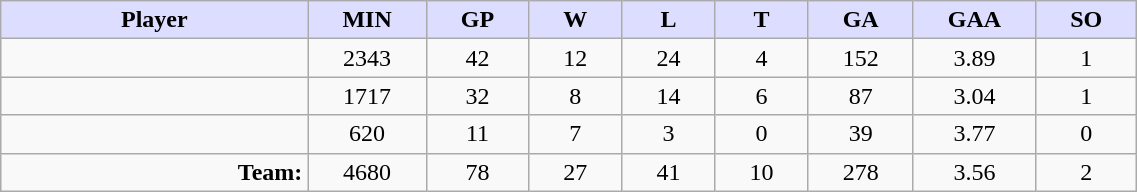<table style="width:60%;" class="wikitable sortable">
<tr>
<th style="background:#ddf; width:10%;">Player</th>
<th style="width:3%; background:#ddf;" title="Minutes played">MIN</th>
<th style="width:3%; background:#ddf;" title="Games played in">GP</th>
<th style="width:3%; background:#ddf;" title="Games played in">W</th>
<th style="width:3%; background:#ddf;" title="Games played in">L</th>
<th style="width:3%; background:#ddf;" title="Ties">T</th>
<th style="width:3%; background:#ddf;" title="Goals against">GA</th>
<th style="width:3%; background:#ddf;" title="Goals against average">GAA</th>
<th style="width:3%; background:#ddf;" title="Shut-outs">SO</th>
</tr>
<tr style="text-align:center;">
<td style="text-align:right;"></td>
<td>2343</td>
<td>42</td>
<td>12</td>
<td>24</td>
<td>4</td>
<td>152</td>
<td>3.89</td>
<td>1</td>
</tr>
<tr style="text-align:center;">
<td style="text-align:right;"></td>
<td>1717</td>
<td>32</td>
<td>8</td>
<td>14</td>
<td>6</td>
<td>87</td>
<td>3.04</td>
<td>1</td>
</tr>
<tr style="text-align:center;">
<td style="text-align:right;"></td>
<td>620</td>
<td>11</td>
<td>7</td>
<td>3</td>
<td>0</td>
<td>39</td>
<td>3.77</td>
<td>0</td>
</tr>
<tr style="text-align:center;">
<td style="text-align:right;"><strong>Team:</strong></td>
<td>4680</td>
<td>78</td>
<td>27</td>
<td>41</td>
<td>10</td>
<td>278</td>
<td>3.56</td>
<td>2</td>
</tr>
</table>
